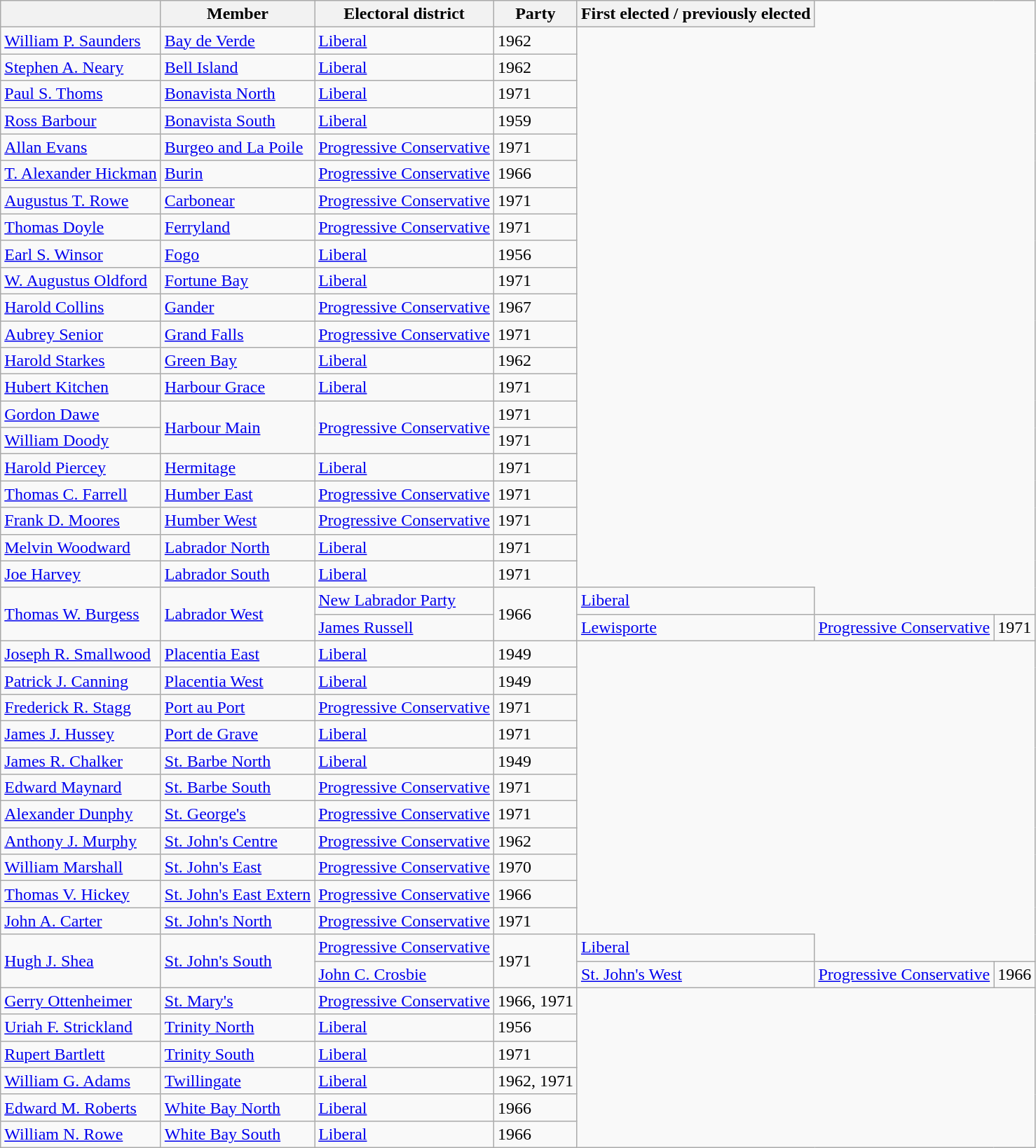<table class="wikitable sortable">
<tr>
<th></th>
<th>Member</th>
<th>Electoral district</th>
<th>Party</th>
<th>First elected / previously elected</th>
</tr>
<tr>
<td><a href='#'>William P. Saunders</a></td>
<td><a href='#'>Bay de Verde</a></td>
<td><a href='#'>Liberal</a></td>
<td>1962</td>
</tr>
<tr>
<td><a href='#'>Stephen A. Neary</a></td>
<td><a href='#'>Bell Island</a></td>
<td><a href='#'>Liberal</a></td>
<td>1962</td>
</tr>
<tr>
<td><a href='#'>Paul S. Thoms</a></td>
<td><a href='#'>Bonavista North</a></td>
<td><a href='#'>Liberal</a></td>
<td>1971</td>
</tr>
<tr>
<td><a href='#'>Ross Barbour</a></td>
<td><a href='#'>Bonavista South</a></td>
<td><a href='#'>Liberal</a></td>
<td>1959</td>
</tr>
<tr>
<td><a href='#'>Allan Evans</a></td>
<td><a href='#'>Burgeo and La Poile</a></td>
<td><a href='#'>Progressive Conservative</a></td>
<td>1971</td>
</tr>
<tr>
<td><a href='#'>T. Alexander Hickman</a></td>
<td><a href='#'>Burin</a></td>
<td><a href='#'>Progressive Conservative</a></td>
<td>1966</td>
</tr>
<tr>
<td><a href='#'>Augustus T. Rowe</a></td>
<td><a href='#'>Carbonear</a></td>
<td><a href='#'>Progressive Conservative</a></td>
<td>1971</td>
</tr>
<tr>
<td><a href='#'>Thomas Doyle</a></td>
<td><a href='#'>Ferryland</a></td>
<td><a href='#'>Progressive Conservative</a></td>
<td>1971</td>
</tr>
<tr>
<td><a href='#'>Earl S. Winsor</a></td>
<td><a href='#'>Fogo</a></td>
<td><a href='#'>Liberal</a></td>
<td>1956</td>
</tr>
<tr>
<td><a href='#'>W. Augustus Oldford</a></td>
<td><a href='#'>Fortune Bay</a></td>
<td><a href='#'>Liberal</a></td>
<td>1971</td>
</tr>
<tr>
<td><a href='#'>Harold Collins</a></td>
<td><a href='#'>Gander</a></td>
<td><a href='#'>Progressive Conservative</a></td>
<td>1967</td>
</tr>
<tr>
<td><a href='#'>Aubrey Senior</a></td>
<td><a href='#'>Grand Falls</a></td>
<td><a href='#'>Progressive Conservative</a></td>
<td>1971</td>
</tr>
<tr>
<td><a href='#'>Harold Starkes</a></td>
<td><a href='#'>Green Bay</a></td>
<td><a href='#'>Liberal</a></td>
<td>1962</td>
</tr>
<tr>
<td><a href='#'>Hubert Kitchen</a></td>
<td><a href='#'>Harbour Grace</a></td>
<td><a href='#'>Liberal</a></td>
<td>1971</td>
</tr>
<tr>
<td><a href='#'>Gordon Dawe</a></td>
<td rowspan=2><a href='#'>Harbour Main</a></td>
<td rowspan=2><a href='#'>Progressive Conservative</a></td>
<td>1971</td>
</tr>
<tr>
<td><a href='#'>William Doody</a></td>
<td>1971</td>
</tr>
<tr>
<td><a href='#'>Harold Piercey</a></td>
<td><a href='#'>Hermitage</a></td>
<td><a href='#'>Liberal</a></td>
<td>1971</td>
</tr>
<tr>
<td><a href='#'>Thomas C. Farrell</a></td>
<td><a href='#'>Humber East</a></td>
<td><a href='#'>Progressive Conservative</a></td>
<td>1971</td>
</tr>
<tr>
<td><a href='#'>Frank D. Moores</a></td>
<td><a href='#'>Humber West</a></td>
<td><a href='#'>Progressive Conservative</a></td>
<td>1971</td>
</tr>
<tr>
<td><a href='#'>Melvin Woodward</a></td>
<td><a href='#'>Labrador North</a></td>
<td><a href='#'>Liberal</a></td>
<td>1971</td>
</tr>
<tr>
<td><a href='#'>Joe Harvey</a></td>
<td><a href='#'>Labrador South</a></td>
<td><a href='#'>Liberal</a></td>
<td>1971</td>
</tr>
<tr>
<td rowspan=2><a href='#'>Thomas W. Burgess</a></td>
<td rowspan=2><a href='#'>Labrador West</a></td>
<td><a href='#'>New Labrador Party</a></td>
<td rowspan=2>1966<br></td>
<td><a href='#'>Liberal</a></td>
</tr>
<tr>
<td><a href='#'>James Russell</a></td>
<td><a href='#'>Lewisporte</a></td>
<td><a href='#'>Progressive Conservative</a></td>
<td>1971</td>
</tr>
<tr>
<td><a href='#'>Joseph R. Smallwood</a></td>
<td><a href='#'>Placentia East</a></td>
<td><a href='#'>Liberal</a></td>
<td>1949</td>
</tr>
<tr>
<td><a href='#'>Patrick J. Canning</a></td>
<td><a href='#'>Placentia West</a></td>
<td><a href='#'>Liberal</a></td>
<td>1949</td>
</tr>
<tr>
<td><a href='#'>Frederick R. Stagg</a></td>
<td><a href='#'>Port au Port</a></td>
<td><a href='#'>Progressive Conservative</a></td>
<td>1971</td>
</tr>
<tr>
<td><a href='#'>James J. Hussey</a></td>
<td><a href='#'>Port de Grave</a></td>
<td><a href='#'>Liberal</a></td>
<td>1971</td>
</tr>
<tr>
<td><a href='#'>James R. Chalker</a></td>
<td><a href='#'>St. Barbe North</a></td>
<td><a href='#'>Liberal</a></td>
<td>1949</td>
</tr>
<tr>
<td><a href='#'>Edward Maynard</a></td>
<td><a href='#'>St. Barbe South</a></td>
<td><a href='#'>Progressive Conservative</a></td>
<td>1971</td>
</tr>
<tr>
<td><a href='#'>Alexander Dunphy</a></td>
<td><a href='#'>St. George's</a></td>
<td><a href='#'>Progressive Conservative</a></td>
<td>1971</td>
</tr>
<tr>
<td><a href='#'>Anthony J. Murphy</a></td>
<td><a href='#'>St. John's Centre</a></td>
<td><a href='#'>Progressive Conservative</a></td>
<td>1962</td>
</tr>
<tr>
<td><a href='#'>William Marshall</a></td>
<td><a href='#'>St. John's East</a></td>
<td><a href='#'>Progressive Conservative</a></td>
<td>1970</td>
</tr>
<tr>
<td><a href='#'>Thomas V. Hickey</a></td>
<td><a href='#'>St. John's East Extern</a></td>
<td><a href='#'>Progressive Conservative</a></td>
<td>1966</td>
</tr>
<tr>
<td><a href='#'>John A. Carter</a></td>
<td><a href='#'>St. John's North</a></td>
<td><a href='#'>Progressive Conservative</a></td>
<td>1971</td>
</tr>
<tr>
<td rowspan=2><a href='#'>Hugh J. Shea</a></td>
<td rowspan=2><a href='#'>St. John's South</a></td>
<td><a href='#'>Progressive Conservative</a></td>
<td rowspan=2>1971<br></td>
<td><a href='#'>Liberal</a></td>
</tr>
<tr>
<td><a href='#'>John C. Crosbie</a></td>
<td><a href='#'>St. John's West</a></td>
<td><a href='#'>Progressive Conservative</a></td>
<td>1966</td>
</tr>
<tr>
<td><a href='#'>Gerry Ottenheimer</a></td>
<td><a href='#'>St. Mary's</a></td>
<td><a href='#'>Progressive Conservative</a></td>
<td>1966, 1971</td>
</tr>
<tr>
<td><a href='#'>Uriah F. Strickland</a></td>
<td><a href='#'>Trinity North</a></td>
<td><a href='#'>Liberal</a></td>
<td>1956</td>
</tr>
<tr>
<td><a href='#'>Rupert Bartlett</a></td>
<td><a href='#'>Trinity South</a></td>
<td><a href='#'>Liberal</a></td>
<td>1971</td>
</tr>
<tr>
<td><a href='#'>William G. Adams</a></td>
<td><a href='#'>Twillingate</a></td>
<td><a href='#'>Liberal</a></td>
<td>1962, 1971</td>
</tr>
<tr>
<td><a href='#'>Edward M. Roberts</a></td>
<td><a href='#'>White Bay North</a></td>
<td><a href='#'>Liberal</a></td>
<td>1966</td>
</tr>
<tr>
<td><a href='#'>William N. Rowe</a></td>
<td><a href='#'>White Bay South</a></td>
<td><a href='#'>Liberal</a></td>
<td>1966</td>
</tr>
</table>
